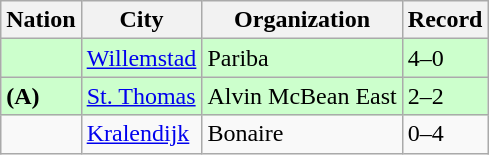<table class="wikitable">
<tr>
<th>Nation</th>
<th>City</th>
<th>Organization</th>
<th>Record</th>
</tr>
<tr bgcolor="ccffcc">
<td><strong></strong></td>
<td><a href='#'>Willemstad</a></td>
<td>Pariba</td>
<td>4–0</td>
</tr>
<tr bgcolor="ccffcc">
<td><strong> (A)</strong></td>
<td><a href='#'>St. Thomas</a></td>
<td>Alvin McBean East</td>
<td>2–2</td>
</tr>
<tr>
<td><strong></strong></td>
<td><a href='#'>Kralendijk</a></td>
<td>Bonaire</td>
<td>0–4</td>
</tr>
</table>
